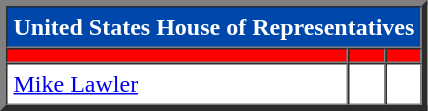<table style="float:left;"  border="4" cellspacing="0" cellpadding="4">
<tr>
<th colspan="3"  style="text-align:center; background:#0047ab; color:#fff;">United States House of Representatives</th>
</tr>
<tr>
<th style="background:red; text-align:center; color:#fff;"></th>
<th style="background:red; text-align:center; color:#fff;"></th>
<th style="background:red; text-align:center; color:#fff;"></th>
</tr>
<tr>
</tr>
<tr>
<td><a href='#'>Mike Lawler</a></td>
<td></td>
<td></td>
</tr>
<tr>
</tr>
</table>
